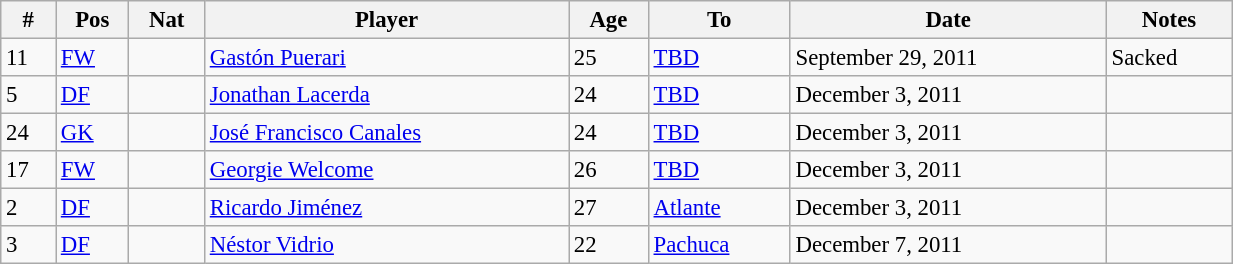<table class="wikitable" style="width:65%; text-align:center; font-size:95%; text-align:left;">
<tr>
<th>#</th>
<th>Pos</th>
<th>Nat</th>
<th>Player</th>
<th>Age</th>
<th>To</th>
<th>Date</th>
<th>Notes</th>
</tr>
<tr>
<td>11</td>
<td><a href='#'>FW</a></td>
<td></td>
<td><a href='#'>Gastón Puerari</a></td>
<td>25</td>
<td><a href='#'>TBD</a></td>
<td>September 29, 2011</td>
<td>Sacked</td>
</tr>
<tr>
<td>5</td>
<td><a href='#'>DF</a></td>
<td></td>
<td><a href='#'>Jonathan Lacerda</a></td>
<td>24</td>
<td><a href='#'>TBD</a></td>
<td>December 3, 2011</td>
<td></td>
</tr>
<tr>
<td>24</td>
<td><a href='#'>GK</a></td>
<td></td>
<td><a href='#'>José Francisco Canales</a></td>
<td>24</td>
<td><a href='#'>TBD</a></td>
<td>December 3, 2011</td>
<td></td>
</tr>
<tr>
<td>17</td>
<td><a href='#'>FW</a></td>
<td></td>
<td><a href='#'>Georgie Welcome</a></td>
<td>26</td>
<td><a href='#'>TBD</a></td>
<td>December 3, 2011</td>
<td></td>
</tr>
<tr>
<td>2</td>
<td><a href='#'>DF</a></td>
<td></td>
<td><a href='#'>Ricardo Jiménez</a></td>
<td>27</td>
<td><a href='#'>Atlante</a></td>
<td>December 3, 2011</td>
<td></td>
</tr>
<tr>
<td>3</td>
<td><a href='#'>DF</a></td>
<td></td>
<td><a href='#'>Néstor Vidrio</a></td>
<td>22</td>
<td><a href='#'>Pachuca</a></td>
<td>December 7, 2011</td>
<td></td>
</tr>
</table>
